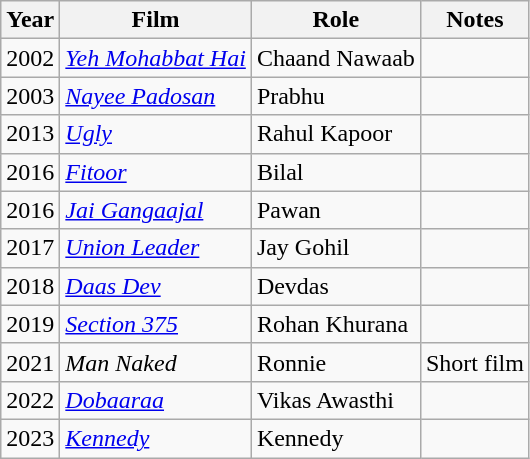<table class="wikitable sortable">
<tr>
<th>Year</th>
<th>Film</th>
<th>Role</th>
<th>Notes</th>
</tr>
<tr>
<td>2002</td>
<td><em><a href='#'>Yeh Mohabbat Hai</a></em></td>
<td>Chaand Nawaab</td>
<td></td>
</tr>
<tr>
<td>2003</td>
<td><em><a href='#'>Nayee Padosan</a></em></td>
<td>Prabhu</td>
<td></td>
</tr>
<tr>
<td>2013</td>
<td><em><a href='#'> Ugly</a></em></td>
<td>Rahul Kapoor</td>
<td></td>
</tr>
<tr>
<td>2016</td>
<td><em><a href='#'>Fitoor</a></em></td>
<td>Bilal</td>
<td></td>
</tr>
<tr>
<td>2016</td>
<td><em><a href='#'>Jai Gangaajal</a></em></td>
<td>Pawan</td>
<td></td>
</tr>
<tr>
<td>2017</td>
<td><em><a href='#'> Union Leader</a></em></td>
<td>Jay Gohil</td>
<td></td>
</tr>
<tr>
<td>2018</td>
<td><em><a href='#'>Daas Dev</a></em></td>
<td>Devdas</td>
<td></td>
</tr>
<tr>
<td>2019</td>
<td><em><a href='#'>Section 375</a></em></td>
<td>Rohan Khurana</td>
<td></td>
</tr>
<tr>
<td>2021</td>
<td><em>Man Naked</em></td>
<td>Ronnie</td>
<td>Short film</td>
</tr>
<tr>
<td>2022</td>
<td><em><a href='#'>Dobaaraa</a></em></td>
<td>Vikas Awasthi</td>
<td></td>
</tr>
<tr>
<td>2023</td>
<td><em><a href='#'>Kennedy</a></em></td>
<td>Kennedy</td>
<td></td>
</tr>
</table>
